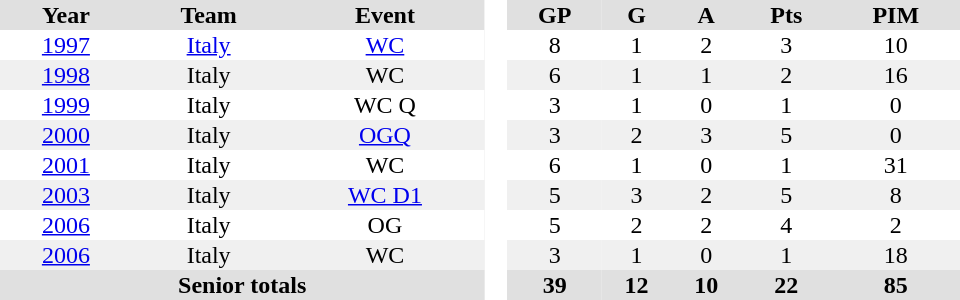<table border="0" cellpadding="1" cellspacing="0" style="text-align:center; width:40em">
<tr ALIGN="center" bgcolor="#e0e0e0">
<th>Year</th>
<th>Team</th>
<th>Event</th>
<th ALIGN="center" rowspan="99" bgcolor="#ffffff"> </th>
<th>GP</th>
<th>G</th>
<th>A</th>
<th>Pts</th>
<th>PIM</th>
</tr>
<tr>
<td><a href='#'>1997</a></td>
<td><a href='#'>Italy</a></td>
<td><a href='#'>WC</a></td>
<td>8</td>
<td>1</td>
<td>2</td>
<td>3</td>
<td>10</td>
</tr>
<tr bgcolor="#f0f0f0">
<td><a href='#'>1998</a></td>
<td>Italy</td>
<td>WC</td>
<td>6</td>
<td>1</td>
<td>1</td>
<td>2</td>
<td>16</td>
</tr>
<tr>
<td><a href='#'>1999</a></td>
<td>Italy</td>
<td>WC Q</td>
<td>3</td>
<td>1</td>
<td>0</td>
<td>1</td>
<td>0</td>
</tr>
<tr bgcolor="#f0f0f0">
<td><a href='#'>2000</a></td>
<td>Italy</td>
<td><a href='#'>OGQ</a></td>
<td>3</td>
<td>2</td>
<td>3</td>
<td>5</td>
<td>0</td>
</tr>
<tr>
<td><a href='#'>2001</a></td>
<td>Italy</td>
<td>WC</td>
<td>6</td>
<td>1</td>
<td>0</td>
<td>1</td>
<td>31</td>
</tr>
<tr bgcolor="#f0f0f0">
<td><a href='#'>2003</a></td>
<td>Italy</td>
<td><a href='#'>WC D1</a></td>
<td>5</td>
<td>3</td>
<td>2</td>
<td>5</td>
<td>8</td>
</tr>
<tr>
<td><a href='#'>2006</a></td>
<td>Italy</td>
<td>OG</td>
<td>5</td>
<td>2</td>
<td>2</td>
<td>4</td>
<td>2</td>
</tr>
<tr bgcolor="#f0f0f0">
<td><a href='#'>2006</a></td>
<td>Italy</td>
<td>WC</td>
<td>3</td>
<td>1</td>
<td>0</td>
<td>1</td>
<td>18</td>
</tr>
<tr bgcolor="#e0e0e0">
<th colspan="3">Senior totals</th>
<th>39</th>
<th>12</th>
<th>10</th>
<th>22</th>
<th>85</th>
</tr>
</table>
